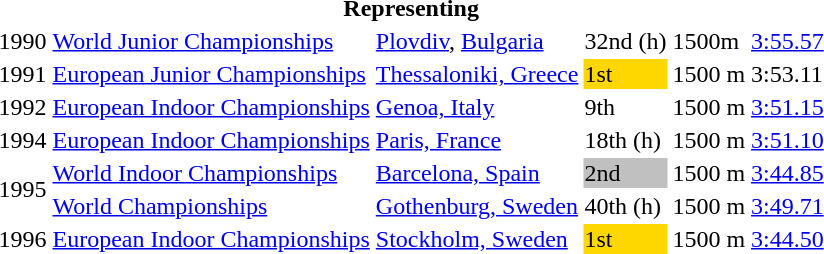<table>
<tr>
<th colspan="6">Representing </th>
</tr>
<tr>
<td>1990</td>
<td><a href='#'>World Junior Championships</a></td>
<td><a href='#'>Plovdiv</a>, <a href='#'>Bulgaria</a></td>
<td>32nd (h)</td>
<td>1500m</td>
<td><a href='#'>3:55.57</a></td>
</tr>
<tr>
<td>1991</td>
<td><a href='#'>European Junior Championships</a></td>
<td><a href='#'>Thessaloniki, Greece</a></td>
<td bgcolor="gold">1st</td>
<td>1500 m</td>
<td>3:53.11</td>
</tr>
<tr>
<td>1992</td>
<td><a href='#'>European Indoor Championships</a></td>
<td><a href='#'>Genoa, Italy</a></td>
<td>9th</td>
<td>1500 m</td>
<td><a href='#'>3:51.15</a></td>
</tr>
<tr>
<td>1994</td>
<td><a href='#'>European Indoor Championships</a></td>
<td><a href='#'>Paris, France</a></td>
<td>18th (h)</td>
<td>1500 m</td>
<td><a href='#'>3:51.10</a></td>
</tr>
<tr>
<td rowspan=2>1995</td>
<td><a href='#'>World Indoor Championships</a></td>
<td><a href='#'>Barcelona, Spain</a></td>
<td bgcolor="silver">2nd</td>
<td>1500 m</td>
<td><a href='#'>3:44.85</a></td>
</tr>
<tr>
<td><a href='#'>World Championships</a></td>
<td><a href='#'>Gothenburg, Sweden</a></td>
<td>40th (h)</td>
<td>1500 m</td>
<td><a href='#'>3:49.71</a></td>
</tr>
<tr>
<td>1996</td>
<td><a href='#'>European Indoor Championships</a></td>
<td><a href='#'>Stockholm, Sweden</a></td>
<td bgcolor="gold">1st</td>
<td>1500 m</td>
<td><a href='#'>3:44.50</a></td>
</tr>
</table>
